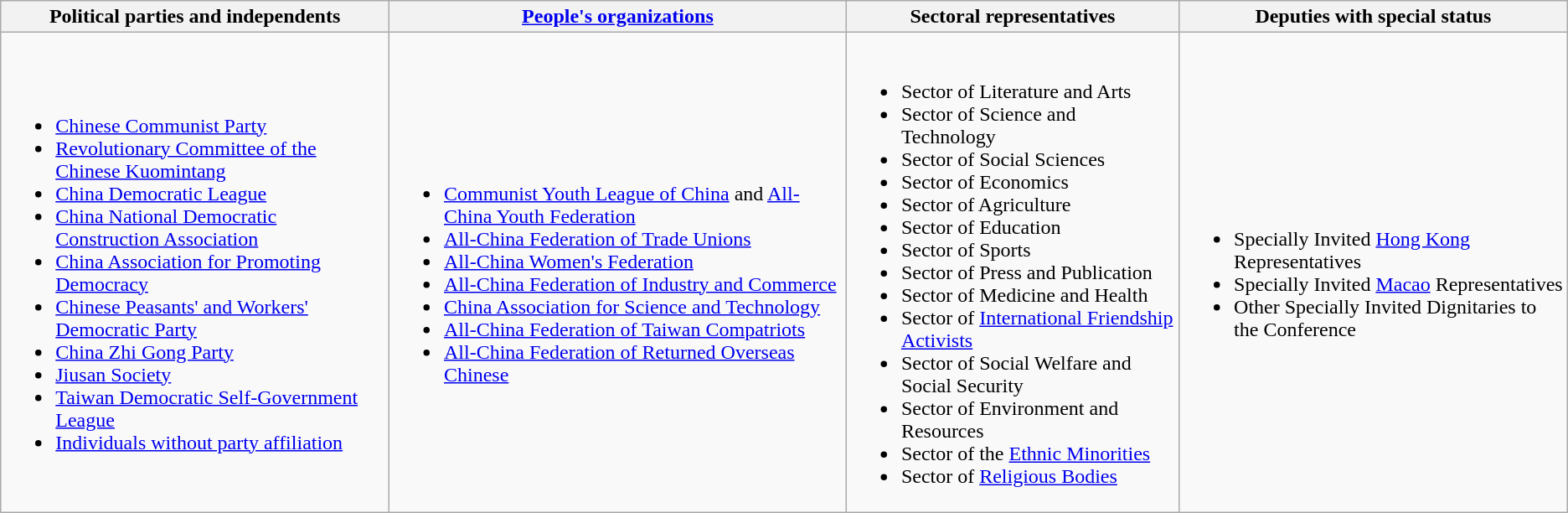<table class="wikitable">
<tr>
<th>Political parties and independents</th>
<th><a href='#'>People's organizations</a></th>
<th>Sectoral representatives</th>
<th>Deputies with special status</th>
</tr>
<tr>
<td><br><ul><li><a href='#'>Chinese Communist Party</a></li><li><a href='#'>Revolutionary Committee of the Chinese Kuomintang</a></li><li><a href='#'>China Democratic League</a></li><li><a href='#'>China National Democratic Construction Association</a></li><li><a href='#'>China Association for Promoting Democracy</a></li><li><a href='#'>Chinese Peasants' and Workers' Democratic Party</a></li><li><a href='#'>China Zhi Gong Party</a></li><li><a href='#'>Jiusan Society</a></li><li><a href='#'>Taiwan Democratic Self-Government League</a></li><li><a href='#'>Individuals without party affiliation</a></li></ul></td>
<td><br><ul><li><a href='#'>Communist Youth League of China</a> and <a href='#'>All-China Youth Federation</a></li><li><a href='#'>All-China Federation of Trade Unions</a></li><li><a href='#'>All-China Women's Federation</a></li><li><a href='#'>All-China Federation of Industry and Commerce</a></li><li><a href='#'>China Association for Science and Technology</a></li><li><a href='#'>All-China Federation of Taiwan Compatriots</a></li><li><a href='#'>All-China Federation of Returned Overseas Chinese</a></li></ul></td>
<td><br><ul><li>Sector of Literature and Arts</li><li>Sector of Science and Technology</li><li>Sector of Social Sciences</li><li>Sector of Economics</li><li>Sector of Agriculture</li><li>Sector of Education</li><li>Sector of Sports</li><li>Sector of Press and Publication</li><li>Sector of Medicine and Health</li><li>Sector of <a href='#'>International Friendship Activists</a></li><li>Sector of Social Welfare and Social Security</li><li>Sector of Environment and Resources</li><li>Sector of the <a href='#'>Ethnic Minorities</a></li><li>Sector of <a href='#'>Religious Bodies</a></li></ul></td>
<td><br><ul><li>Specially Invited <a href='#'>Hong Kong</a> Representatives</li><li>Specially Invited <a href='#'>Macao</a> Representatives</li><li>Other Specially Invited Dignitaries to the Conference</li></ul></td>
</tr>
</table>
